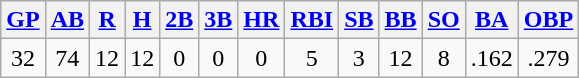<table class="wikitable">
<tr>
<th><a href='#'>GP</a></th>
<th><a href='#'>AB</a></th>
<th><a href='#'>R</a></th>
<th><a href='#'>H</a></th>
<th><a href='#'>2B</a></th>
<th><a href='#'>3B</a></th>
<th><a href='#'>HR</a></th>
<th><a href='#'>RBI</a></th>
<th><a href='#'>SB</a></th>
<th><a href='#'>BB</a></th>
<th><a href='#'>SO</a></th>
<th><a href='#'>BA</a></th>
<th><a href='#'>OBP</a></th>
</tr>
<tr align=center>
<td>32</td>
<td>74</td>
<td>12</td>
<td>12</td>
<td>0</td>
<td>0</td>
<td>0</td>
<td>5</td>
<td>3</td>
<td>12</td>
<td>8</td>
<td>.162</td>
<td>.279</td>
</tr>
</table>
